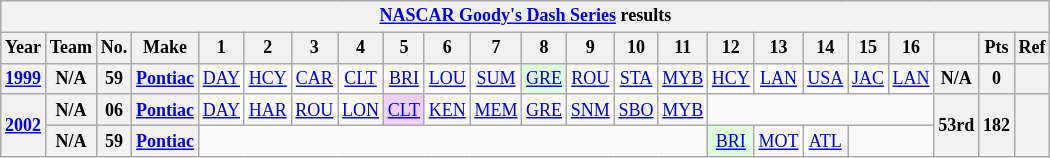<table class="wikitable" style="text-align:center; font-size:75%">
<tr>
<th colspan=32><a href='#'>NASCAR Goody's Dash Series</a> results</th>
</tr>
<tr>
<th>Year</th>
<th>Team</th>
<th>No.</th>
<th>Make</th>
<th>1</th>
<th>2</th>
<th>3</th>
<th>4</th>
<th>5</th>
<th>6</th>
<th>7</th>
<th>8</th>
<th>9</th>
<th>10</th>
<th>11</th>
<th>12</th>
<th>13</th>
<th>14</th>
<th>15</th>
<th>16</th>
<th></th>
<th>Pts</th>
<th>Ref</th>
</tr>
<tr>
<th><a href='#'>1999</a></th>
<th>N/A</th>
<th>59</th>
<th><a href='#'>Pontiac</a></th>
<td><a href='#'>DAY</a></td>
<td><a href='#'>HCY</a></td>
<td><a href='#'>CAR</a></td>
<td><a href='#'>CLT</a></td>
<td><a href='#'>BRI</a></td>
<td><a href='#'>LOU</a></td>
<td><a href='#'>SUM</a></td>
<td style="background:#DFFFDF;"><a href='#'>GRE</a><br></td>
<td><a href='#'>ROU</a></td>
<td><a href='#'>STA</a></td>
<td><a href='#'>MYB</a></td>
<td><a href='#'>HCY</a></td>
<td><a href='#'>LAN</a></td>
<td><a href='#'>USA</a></td>
<td><a href='#'>JAC</a></td>
<td><a href='#'>LAN</a></td>
<th>N/A</th>
<th>0</th>
<th></th>
</tr>
<tr>
<th rowspan=2><a href='#'>2002</a></th>
<th>N/A</th>
<th>06</th>
<th><a href='#'>Pontiac</a></th>
<td><a href='#'>DAY</a></td>
<td><a href='#'>HAR</a></td>
<td><a href='#'>ROU</a></td>
<td><a href='#'>LON</a></td>
<td style="background:#EFCFFF;"><a href='#'>CLT</a><br></td>
<td><a href='#'>KEN</a></td>
<td><a href='#'>MEM</a></td>
<td><a href='#'>GRE</a></td>
<td><a href='#'>SNM</a></td>
<td><a href='#'>SBO</a></td>
<td><a href='#'>MYB</a></td>
<td colspan=5></td>
<th rowspan=2>53rd</th>
<th rowspan=2>182</th>
<th rowspan=2></th>
</tr>
<tr>
<th>N/A</th>
<th>59</th>
<th><a href='#'>Pontiac</a></th>
<td colspan=11></td>
<td style="background:#DFFFDF;"><a href='#'>BRI</a><br></td>
<td><a href='#'>MOT</a></td>
<td><a href='#'>ATL</a></td>
<td colspan=2></td>
</tr>
</table>
